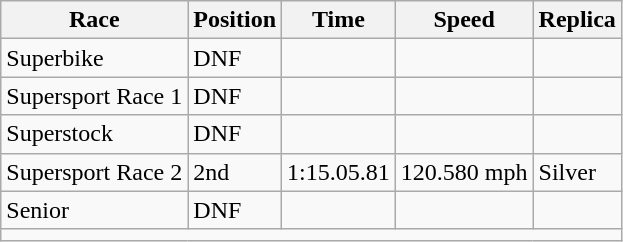<table class="wikitable">
<tr>
<th>Race</th>
<th>Position</th>
<th>Time</th>
<th>Speed</th>
<th>Replica</th>
</tr>
<tr>
<td>Superbike</td>
<td>DNF</td>
<td></td>
<td></td>
<td></td>
</tr>
<tr>
<td>Supersport Race 1</td>
<td>DNF</td>
<td></td>
<td></td>
<td></td>
</tr>
<tr>
<td>Superstock</td>
<td>DNF</td>
<td></td>
<td></td>
<td></td>
</tr>
<tr>
<td>Supersport Race 2</td>
<td>2nd</td>
<td>1:15.05.81</td>
<td>120.580 mph</td>
<td>Silver</td>
</tr>
<tr>
<td>Senior</td>
<td>DNF</td>
<td></td>
<td></td>
<td></td>
</tr>
<tr>
<td colspan=5></td>
</tr>
</table>
